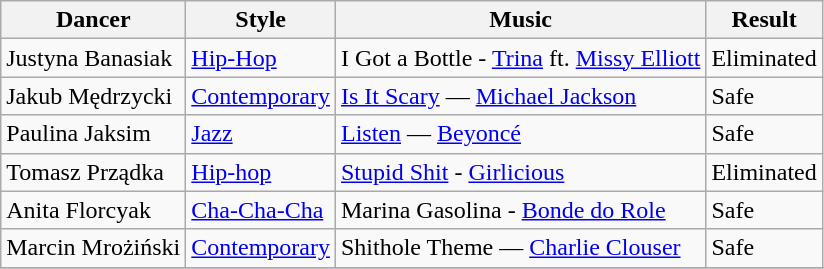<table class="wikitable">
<tr>
<th>Dancer</th>
<th>Style</th>
<th>Music</th>
<th>Result</th>
</tr>
<tr>
<td>Justyna Banasiak</td>
<td><a href='#'>Hip-Hop</a></td>
<td>I Got a Bottle - <a href='#'>Trina</a> ft. <a href='#'>Missy Elliott</a></td>
<td>Eliminated</td>
</tr>
<tr>
<td>Jakub Mędrzycki</td>
<td><a href='#'>Contemporary</a></td>
<td><a href='#'>Is It Scary</a> — <a href='#'>Michael Jackson</a></td>
<td>Safe</td>
</tr>
<tr>
<td>Paulina Jaksim</td>
<td><a href='#'>Jazz</a></td>
<td><a href='#'>Listen</a> — <a href='#'>Beyoncé</a></td>
<td>Safe</td>
</tr>
<tr>
<td>Tomasz Prządka</td>
<td><a href='#'>Hip-hop</a></td>
<td><a href='#'>Stupid Shit</a> - <a href='#'>Girlicious</a></td>
<td>Eliminated</td>
</tr>
<tr>
<td>Anita Florcyak</td>
<td><a href='#'>Cha-Cha-Cha</a></td>
<td>Marina Gasolina - <a href='#'>Bonde do Role</a></td>
<td>Safe</td>
</tr>
<tr>
<td>Marcin Mrożiński</td>
<td><a href='#'>Contemporary</a></td>
<td>Shithole Theme — <a href='#'>Charlie Clouser</a></td>
<td>Safe</td>
</tr>
<tr>
</tr>
</table>
